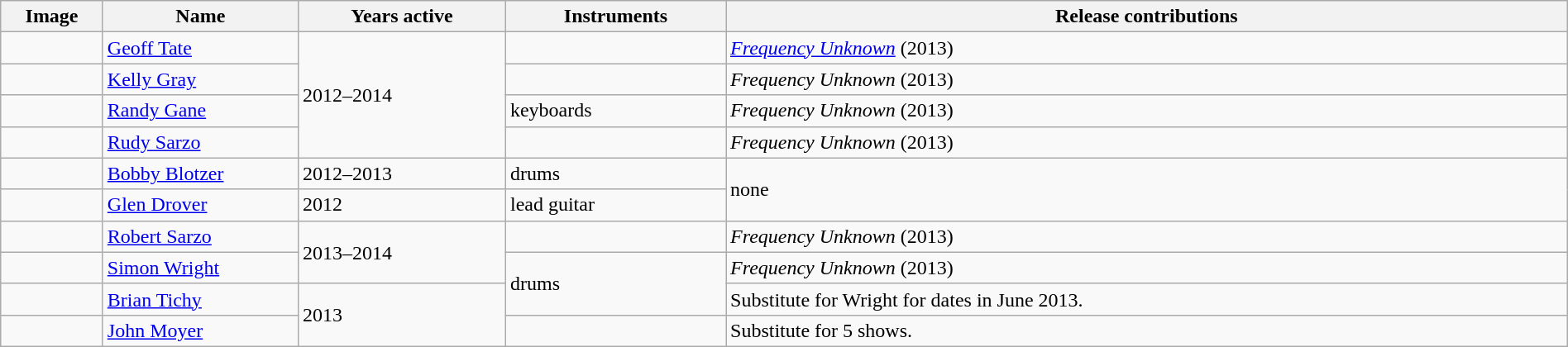<table class="wikitable" border="1" width="100%">
<tr>
<th width="75">Image</th>
<th width="150">Name</th>
<th width="160">Years active</th>
<th width="170">Instruments</th>
<th>Release contributions</th>
</tr>
<tr>
<td></td>
<td><a href='#'>Geoff Tate</a></td>
<td rowspan="4">2012–2014</td>
<td></td>
<td><em><a href='#'>Frequency Unknown</a></em> (2013)</td>
</tr>
<tr>
<td></td>
<td><a href='#'>Kelly Gray</a></td>
<td></td>
<td><em>Frequency Unknown</em> (2013) </td>
</tr>
<tr>
<td></td>
<td><a href='#'>Randy Gane</a></td>
<td>keyboards</td>
<td><em>Frequency Unknown</em> (2013) </td>
</tr>
<tr>
<td></td>
<td><a href='#'>Rudy Sarzo</a></td>
<td></td>
<td><em>Frequency Unknown</em> (2013) </td>
</tr>
<tr>
<td></td>
<td><a href='#'>Bobby Blotzer</a></td>
<td>2012–2013</td>
<td>drums</td>
<td rowspan="2">none</td>
</tr>
<tr>
<td></td>
<td><a href='#'>Glen Drover</a></td>
<td>2012</td>
<td>lead guitar</td>
</tr>
<tr>
<td></td>
<td><a href='#'>Robert Sarzo</a></td>
<td rowspan="2">2013–2014</td>
<td></td>
<td><em>Frequency Unknown</em> (2013) </td>
</tr>
<tr>
<td></td>
<td><a href='#'>Simon Wright</a></td>
<td rowspan="2">drums</td>
<td><em>Frequency Unknown</em> (2013) </td>
</tr>
<tr>
<td></td>
<td><a href='#'>Brian Tichy</a></td>
<td rowspan="2">2013 </td>
<td>Substitute for Wright for dates in June 2013.</td>
</tr>
<tr>
<td></td>
<td><a href='#'>John Moyer</a></td>
<td></td>
<td>Substitute for 5 shows.</td>
</tr>
</table>
